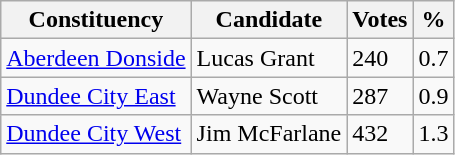<table class="wikitable">
<tr>
<th>Constituency</th>
<th>Candidate</th>
<th>Votes</th>
<th>%</th>
</tr>
<tr>
<td><a href='#'>Aberdeen Donside</a></td>
<td>Lucas Grant</td>
<td>240</td>
<td>0.7</td>
</tr>
<tr>
<td><a href='#'>Dundee City East</a></td>
<td>Wayne Scott</td>
<td>287</td>
<td>0.9</td>
</tr>
<tr>
<td><a href='#'>Dundee City West</a></td>
<td>Jim McFarlane</td>
<td>432</td>
<td>1.3</td>
</tr>
</table>
